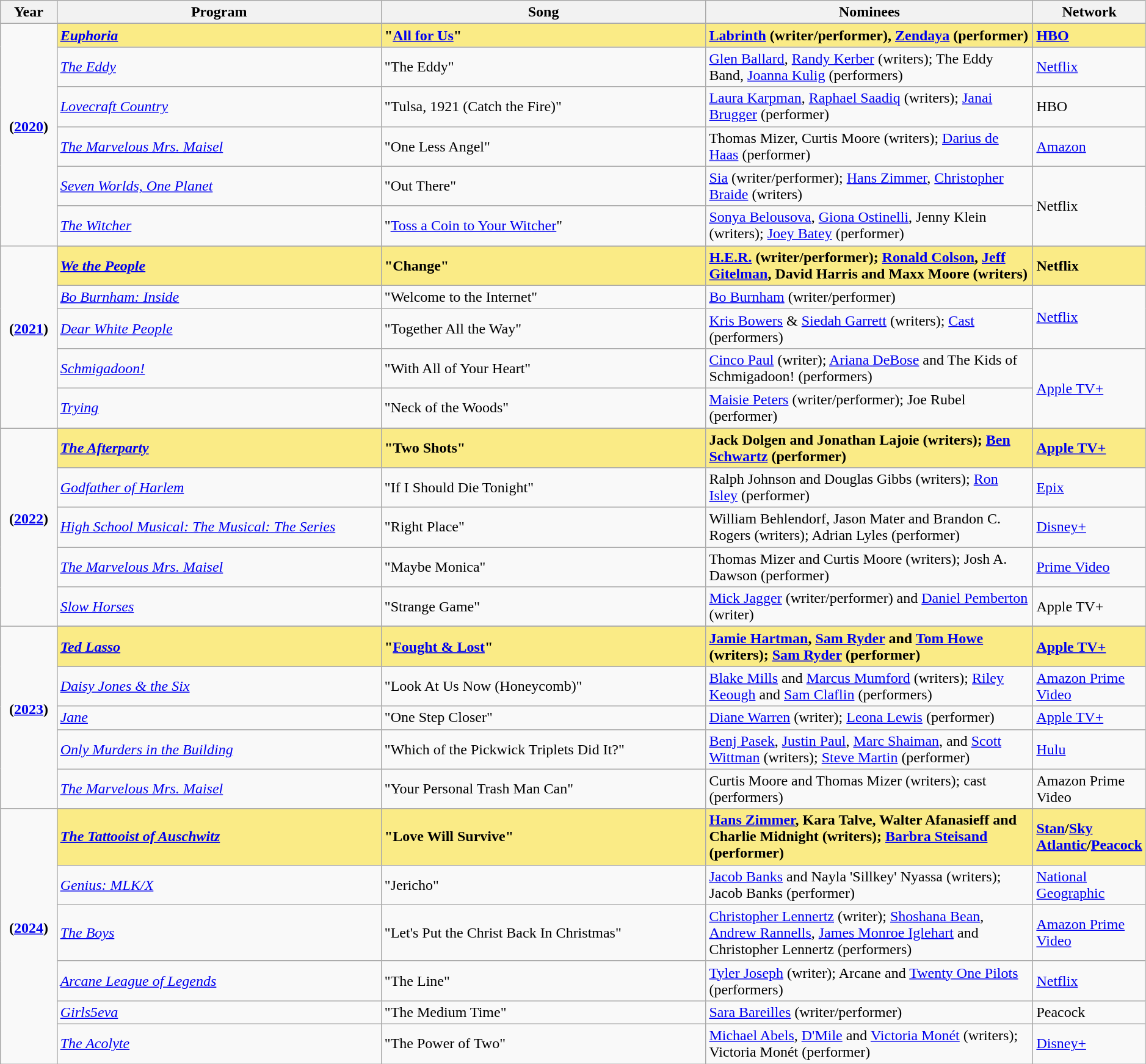<table class="wikitable" style="width:99%;" cellpadding="5">
<tr>
<th width="5%">Year</th>
<th width="30%">Program</th>
<th width="30%">Song</th>
<th width="30%">Nominees</th>
<th width="5%">Network</th>
</tr>
<tr>
<td rowspan=7 style="text-align:center"><strong>(<a href='#'>2020</a>)</strong><br> <br></td>
</tr>
<tr style="background:#FAEB86">
<td><strong><em><a href='#'>Euphoria</a></em></strong></td>
<td><strong>"<a href='#'>All for Us</a>"</strong></td>
<td><strong><a href='#'>Labrinth</a> (writer/performer), <a href='#'>Zendaya</a> (performer)</strong></td>
<td><strong><a href='#'>HBO</a></strong></td>
</tr>
<tr>
<td><em><a href='#'>The Eddy</a></em></td>
<td>"The Eddy"</td>
<td><a href='#'>Glen Ballard</a>, <a href='#'>Randy Kerber</a> (writers); The Eddy Band, <a href='#'>Joanna Kulig</a> (performers)</td>
<td><a href='#'>Netflix</a></td>
</tr>
<tr>
<td><em><a href='#'>Lovecraft Country</a></em></td>
<td>"Tulsa, 1921 (Catch the Fire)"</td>
<td><a href='#'>Laura Karpman</a>, <a href='#'>Raphael Saadiq</a> (writers); <a href='#'>Janai Brugger</a> (performer)</td>
<td>HBO</td>
</tr>
<tr>
<td><em><a href='#'>The Marvelous Mrs. Maisel</a></em></td>
<td>"One Less Angel"</td>
<td>Thomas Mizer, Curtis Moore (writers); <a href='#'>Darius de Haas</a> (performer)</td>
<td><a href='#'>Amazon</a></td>
</tr>
<tr>
<td><em><a href='#'>Seven Worlds, One Planet</a></em></td>
<td>"Out There"</td>
<td><a href='#'>Sia</a> (writer/performer); <a href='#'>Hans Zimmer</a>, <a href='#'>Christopher Braide</a> (writers)</td>
<td rowspan="2">Netflix</td>
</tr>
<tr>
<td><em><a href='#'>The Witcher</a></em></td>
<td>"<a href='#'>Toss a Coin to Your Witcher</a>"</td>
<td><a href='#'>Sonya Belousova</a>, <a href='#'>Giona Ostinelli</a>, Jenny Klein (writers); <a href='#'>Joey Batey</a> (performer)</td>
</tr>
<tr>
<td rowspan=6 style="text-align:center"><strong>(<a href='#'>2021</a>)</strong><br> <br></td>
</tr>
<tr style="background:#FAEB86">
<td><strong><em><a href='#'>We the People</a></em></strong></td>
<td><strong>"Change"</strong></td>
<td><strong><a href='#'>H.E.R.</a> (writer/performer); <a href='#'>Ronald Colson</a>, <a href='#'>Jeff Gitelman</a>, David Harris and Maxx Moore (writers)</strong></td>
<td><strong>Netflix</strong></td>
</tr>
<tr>
<td><em><a href='#'>Bo Burnham: Inside</a></em></td>
<td>"Welcome to the Internet"</td>
<td><a href='#'>Bo Burnham</a> (writer/performer)</td>
<td rowspan="2"><a href='#'>Netflix</a></td>
</tr>
<tr>
<td><em><a href='#'>Dear White People</a></em></td>
<td>"Together All the Way"</td>
<td><a href='#'>Kris Bowers</a> & <a href='#'>Siedah Garrett</a> (writers); <a href='#'>Cast</a> (performers)</td>
</tr>
<tr>
<td><em><a href='#'>Schmigadoon!</a></em></td>
<td>"With All of Your Heart"</td>
<td><a href='#'>Cinco Paul</a> (writer); <a href='#'>Ariana DeBose</a> and The Kids of Schmigadoon! (performers)</td>
<td rowspan="2"><a href='#'>Apple TV+</a></td>
</tr>
<tr>
<td><em><a href='#'>Trying</a></em></td>
<td>"Neck of the Woods"</td>
<td><a href='#'>Maisie Peters</a> (writer/performer); Joe Rubel (performer)</td>
</tr>
<tr>
<td rowspan=6 style="text-align:center"><strong>(<a href='#'>2022</a>)</strong><br> <br></td>
</tr>
<tr style="background:#FAEB86">
<td><strong><em><a href='#'>The Afterparty</a></em></strong></td>
<td><strong>"Two Shots"</strong></td>
<td><strong>Jack Dolgen and Jonathan Lajoie (writers); <a href='#'>Ben Schwartz</a> (performer)</strong></td>
<td><strong><a href='#'>Apple TV+</a></strong></td>
</tr>
<tr>
<td><em><a href='#'>Godfather of Harlem</a></em></td>
<td>"If I Should Die Tonight"</td>
<td>Ralph Johnson and Douglas Gibbs (writers); <a href='#'>Ron Isley</a> (performer)</td>
<td><a href='#'>Epix</a></td>
</tr>
<tr>
<td><em><a href='#'>High School Musical: The Musical: The Series</a></em></td>
<td>"Right Place"</td>
<td>William Behlendorf, Jason Mater and Brandon C. Rogers (writers); Adrian Lyles (performer)</td>
<td><a href='#'>Disney+</a></td>
</tr>
<tr>
<td><em><a href='#'>The Marvelous Mrs. Maisel</a></em></td>
<td>"Maybe Monica"</td>
<td>Thomas Mizer and Curtis Moore (writers); Josh A. Dawson (performer)</td>
<td><a href='#'>Prime Video</a></td>
</tr>
<tr>
<td><em><a href='#'>Slow Horses</a></em></td>
<td>"Strange Game"</td>
<td><a href='#'>Mick Jagger</a> (writer/performer) and <a href='#'>Daniel Pemberton</a> (writer)</td>
<td>Apple TV+</td>
</tr>
<tr>
<td rowspan=6 style="text-align:center"><strong>(<a href='#'>2023</a>)</strong><br> <br></td>
</tr>
<tr style="background:#FAEB86">
<td><strong><em><a href='#'>Ted Lasso</a></em></strong></td>
<td><strong>"<a href='#'>Fought & Lost</a>"</strong></td>
<td><strong><a href='#'>Jamie Hartman</a>, <a href='#'>Sam Ryder</a> and <a href='#'>Tom Howe</a> (writers); <a href='#'>Sam Ryder</a> (performer)</strong></td>
<td><strong><a href='#'>Apple TV+</a></strong></td>
</tr>
<tr>
<td><em><a href='#'>Daisy Jones & the Six</a></em></td>
<td>"Look At Us Now (Honeycomb)"</td>
<td><a href='#'>Blake Mills</a> and <a href='#'>Marcus Mumford</a> (writers); <a href='#'>Riley Keough</a> and <a href='#'>Sam Claflin</a> (performers)</td>
<td><a href='#'>Amazon Prime Video</a></td>
</tr>
<tr>
<td><em><a href='#'>Jane</a></em></td>
<td>"One Step Closer"</td>
<td><a href='#'>Diane Warren</a> (writer); <a href='#'>Leona Lewis</a> (performer)</td>
<td><a href='#'>Apple TV+</a></td>
</tr>
<tr>
<td><em><a href='#'>Only Murders in the Building</a></em></td>
<td>"Which of the Pickwick Triplets Did It?"</td>
<td><a href='#'>Benj Pasek</a>, <a href='#'>Justin Paul</a>, <a href='#'>Marc Shaiman</a>, and <a href='#'>Scott Wittman</a> (writers); <a href='#'>Steve Martin</a> (performer)</td>
<td><a href='#'>Hulu</a></td>
</tr>
<tr>
<td><em><a href='#'>The Marvelous Mrs. Maisel</a></em></td>
<td>"Your Personal Trash Man Can"</td>
<td>Curtis Moore and Thomas Mizer (writers); cast (performers)</td>
<td>Amazon Prime Video</td>
</tr>
<tr>
<td rowspan=7 style="text-align:center"><strong>(<a href='#'>2024</a>)</strong><br> <br></td>
</tr>
<tr style="background:#FAEB86">
<td><strong><em><a href='#'>The Tattooist of Auschwitz</a></em></strong></td>
<td><strong>"Love Will Survive"</strong></td>
<td><strong><a href='#'>Hans Zimmer</a>, Kara Talve, Walter Afanasieff and Charlie Midnight (writers); <a href='#'>Barbra Steisand</a> (performer)</strong></td>
<td><strong><a href='#'>Stan</a>/<a href='#'>Sky Atlantic</a>/<a href='#'>Peacock</a></strong></td>
</tr>
<tr>
<td><em><a href='#'>Genius: MLK/X</a></em></td>
<td>"Jericho"</td>
<td><a href='#'>Jacob Banks</a> and Nayla 'Sillkey' Nyassa (writers); Jacob Banks (performer)</td>
<td><a href='#'>National Geographic</a></td>
</tr>
<tr>
<td><em><a href='#'>The Boys</a></em></td>
<td>"Let's Put the Christ Back In Christmas"</td>
<td><a href='#'>Christopher Lennertz</a> (writer); <a href='#'>Shoshana Bean</a>, <a href='#'>Andrew Rannells</a>, <a href='#'>James Monroe Iglehart</a> and Christopher Lennertz (performers)</td>
<td><a href='#'>Amazon Prime Video</a></td>
</tr>
<tr>
<td><em><a href='#'>Arcane League of Legends</a></em></td>
<td>"The Line"</td>
<td><a href='#'>Tyler Joseph</a> (writer); Arcane and <a href='#'>Twenty One Pilots</a> (performers)</td>
<td><a href='#'>Netflix</a></td>
</tr>
<tr>
<td><em><a href='#'>Girls5eva</a></em></td>
<td>"The Medium Time"</td>
<td><a href='#'>Sara Bareilles</a> (writer/performer)</td>
<td>Peacock</td>
</tr>
<tr>
<td><em><a href='#'>The Acolyte</a></em></td>
<td>"The Power of Two"</td>
<td><a href='#'>Michael Abels</a>, <a href='#'>D'Mile</a> and <a href='#'>Victoria Monét</a> (writers); Victoria Monét (performer)</td>
<td><a href='#'>Disney+</a></td>
</tr>
</table>
